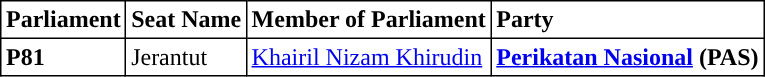<table class="toccolours sortable" border="1" cellpadding="3" style="border-collapse:collapse; text-align: left;">
<tr>
<th align="center">Parliament</th>
<th>Seat Name</th>
<th>Member of Parliament</th>
<th>Party</th>
</tr>
<tr>
<th align="left">P81</th>
<td>Jerantut</td>
<td><a href='#'>Khairil Nizam Khirudin</a></td>
<td><strong><a href='#'>Perikatan Nasional</a> (PAS)</strong></td>
</tr>
</table>
